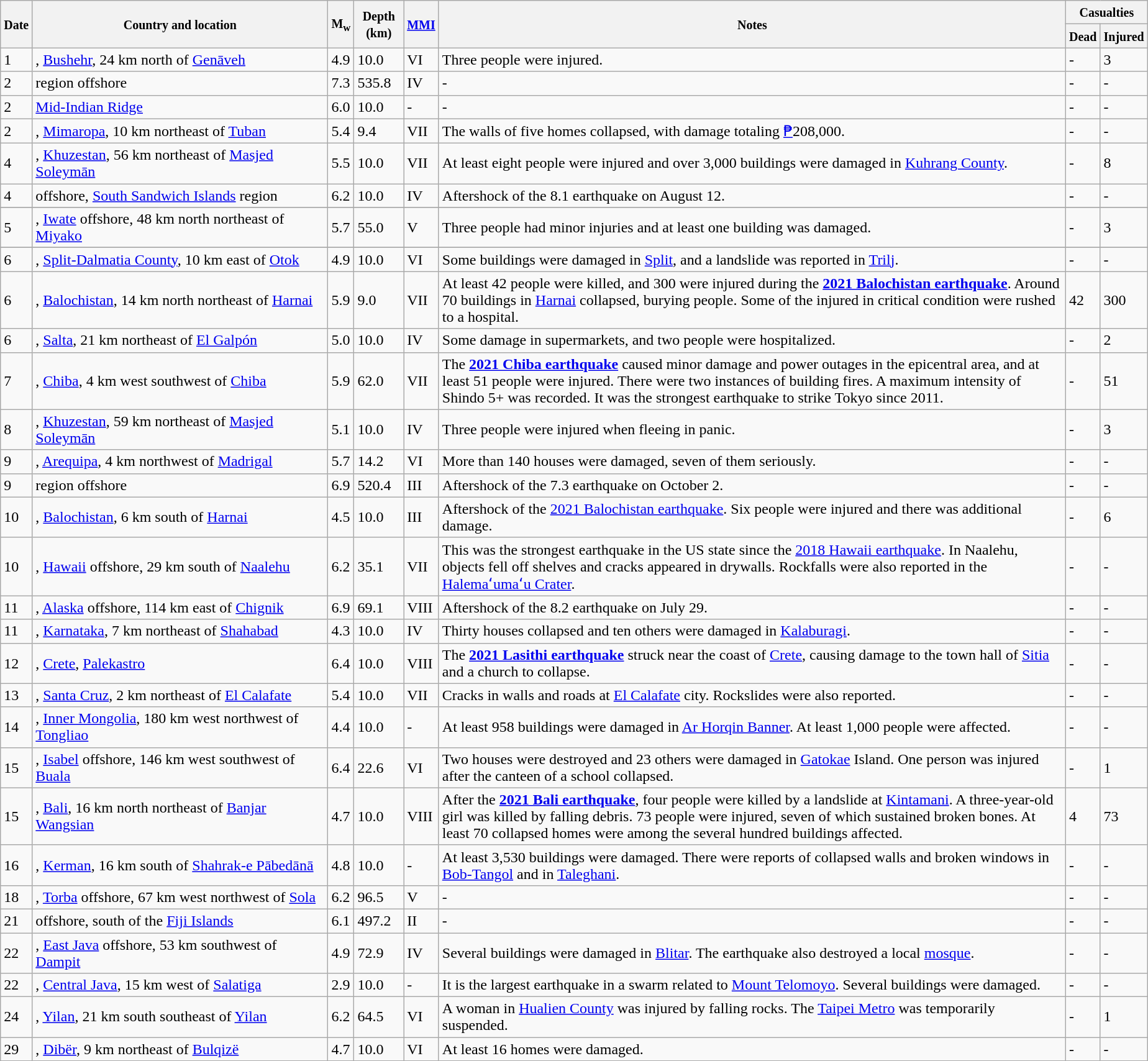<table class="wikitable sortable" style="border:1px black;  margin-left:1em;">
<tr>
<th rowspan="2"><small>Date</small></th>
<th rowspan="2" style="width: 310px"><small>Country and location</small></th>
<th rowspan="2"><small>M<sub>w</sub></small></th>
<th rowspan="2"><small>Depth (km)</small></th>
<th rowspan="2"><small><a href='#'>MMI</a></small></th>
<th rowspan="2" class="unsortable"><small>Notes</small></th>
<th colspan="2"><small>Casualties</small></th>
</tr>
<tr>
<th><small>Dead</small></th>
<th><small>Injured</small></th>
</tr>
<tr>
<td>1</td>
<td>, <a href='#'>Bushehr</a>, 24 km north of <a href='#'>Genāveh</a></td>
<td>4.9</td>
<td>10.0</td>
<td>VI</td>
<td>Three people were injured.</td>
<td>-</td>
<td>3</td>
</tr>
<tr>
<td>2</td>
<td> region offshore</td>
<td>7.3</td>
<td>535.8</td>
<td>IV</td>
<td>-</td>
<td>-</td>
<td>-</td>
</tr>
<tr>
<td>2</td>
<td><a href='#'>Mid-Indian Ridge</a></td>
<td>6.0</td>
<td>10.0</td>
<td>-</td>
<td>-</td>
<td>-</td>
<td>-</td>
</tr>
<tr>
<td>2</td>
<td>, <a href='#'>Mimaropa</a>, 10 km northeast of <a href='#'>Tuban</a></td>
<td>5.4</td>
<td>9.4</td>
<td>VII</td>
<td>The walls of five homes collapsed, with damage totaling <a href='#'>₱</a>208,000.</td>
<td>-</td>
<td>-</td>
</tr>
<tr>
<td>4</td>
<td>, <a href='#'>Khuzestan</a>, 56 km northeast of <a href='#'>Masjed Soleymān</a></td>
<td>5.5</td>
<td>10.0</td>
<td>VII</td>
<td>At least eight people were injured and over 3,000 buildings were damaged in <a href='#'>Kuhrang County</a>.</td>
<td>-</td>
<td>8</td>
</tr>
<tr>
<td>4</td>
<td> offshore, <a href='#'>South Sandwich Islands</a> region</td>
<td>6.2</td>
<td>10.0</td>
<td>IV</td>
<td>Aftershock of the 8.1 earthquake on August 12.</td>
<td>-</td>
<td>-</td>
</tr>
<tr>
</tr>
<tr>
<td>5</td>
<td>, <a href='#'>Iwate</a> offshore, 48 km north northeast of <a href='#'>Miyako</a></td>
<td>5.7</td>
<td>55.0</td>
<td>V</td>
<td>Three people had minor injuries and at least one building was damaged.</td>
<td>-</td>
<td>3</td>
</tr>
<tr>
</tr>
<tr>
<td>6</td>
<td>, <a href='#'>Split-Dalmatia County</a>, 10 km east of <a href='#'>Otok</a></td>
<td>4.9</td>
<td>10.0</td>
<td>VI</td>
<td>Some buildings were damaged in <a href='#'>Split</a>, and a landslide was reported in <a href='#'>Trilj</a>.</td>
<td>-</td>
<td>-</td>
</tr>
<tr>
<td>6</td>
<td>, <a href='#'>Balochistan</a>, 14 km north northeast of <a href='#'>Harnai</a></td>
<td>5.9</td>
<td>9.0</td>
<td>VII</td>
<td>At least 42 people were killed, and 300 were injured during the <strong><a href='#'>2021 Balochistan earthquake</a></strong>. Around 70 buildings in <a href='#'>Harnai</a> collapsed, burying people. Some of the injured in critical condition were rushed to a hospital.</td>
<td>42</td>
<td>300</td>
</tr>
<tr>
<td>6</td>
<td>, <a href='#'>Salta</a>, 21 km northeast of <a href='#'>El Galpón</a></td>
<td>5.0</td>
<td>10.0</td>
<td>IV</td>
<td>Some damage in supermarkets, and two people were hospitalized.</td>
<td>-</td>
<td>2</td>
</tr>
<tr>
<td>7</td>
<td>, <a href='#'>Chiba</a>, 4 km west southwest of <a href='#'>Chiba</a></td>
<td>5.9</td>
<td>62.0</td>
<td>VII</td>
<td>The <strong><a href='#'>2021 Chiba earthquake</a></strong> caused minor damage and power outages in the epicentral area, and at least 51 people were injured. There were two instances of building fires. A maximum intensity of Shindo 5+ was recorded. It was the strongest earthquake to strike Tokyo since 2011.</td>
<td>-</td>
<td>51</td>
</tr>
<tr>
<td>8</td>
<td>, <a href='#'>Khuzestan</a>, 59 km northeast of <a href='#'>Masjed Soleymān</a></td>
<td>5.1</td>
<td>10.0</td>
<td>IV</td>
<td>Three people were injured when fleeing in panic.</td>
<td>-</td>
<td>3</td>
</tr>
<tr>
<td>9</td>
<td>, <a href='#'>Arequipa</a>, 4 km northwest of <a href='#'>Madrigal</a></td>
<td>5.7</td>
<td>14.2</td>
<td>VI</td>
<td>More than 140 houses were damaged, seven of them seriously.</td>
<td>-</td>
<td>-</td>
</tr>
<tr>
<td>9</td>
<td> region offshore</td>
<td>6.9</td>
<td>520.4</td>
<td>III</td>
<td>Aftershock of the 7.3 earthquake on October 2.</td>
<td>-</td>
<td>-</td>
</tr>
<tr>
<td>10</td>
<td>, <a href='#'>Balochistan</a>, 6 km south of <a href='#'>Harnai</a></td>
<td>4.5</td>
<td>10.0</td>
<td>III</td>
<td>Aftershock of the <a href='#'>2021 Balochistan earthquake</a>. Six people were injured and there was additional damage.</td>
<td>-</td>
<td>6</td>
</tr>
<tr>
<td>10</td>
<td>, <a href='#'>Hawaii</a> offshore, 29 km south of <a href='#'>Naalehu</a></td>
<td>6.2</td>
<td>35.1</td>
<td>VII</td>
<td>This was the strongest earthquake in the US state since the <a href='#'>2018 Hawaii earthquake</a>. In Naalehu, objects fell off shelves and cracks appeared in drywalls. Rockfalls were also reported in the <a href='#'>Halemaʻumaʻu Crater</a>.</td>
<td>-</td>
<td>-</td>
</tr>
<tr>
<td>11</td>
<td>, <a href='#'>Alaska</a> offshore, 114 km east of <a href='#'>Chignik</a></td>
<td>6.9</td>
<td>69.1</td>
<td>VIII</td>
<td>Aftershock of the 8.2 earthquake on July 29.</td>
<td>-</td>
<td>-</td>
</tr>
<tr>
<td>11</td>
<td>, <a href='#'>Karnataka</a>, 7 km northeast of <a href='#'>Shahabad</a></td>
<td>4.3</td>
<td>10.0</td>
<td>IV</td>
<td>Thirty houses collapsed and ten others were damaged in <a href='#'>Kalaburagi</a>.</td>
<td>-</td>
<td>-</td>
</tr>
<tr>
<td>12</td>
<td>, <a href='#'>Crete</a>, <a href='#'>Palekastro</a></td>
<td>6.4</td>
<td>10.0</td>
<td>VIII</td>
<td>The <strong><a href='#'>2021 Lasithi earthquake</a></strong> struck near the coast of <a href='#'>Crete</a>, causing damage to the town hall of <a href='#'>Sitia</a> and a church to collapse.</td>
<td>-</td>
<td>-</td>
</tr>
<tr>
<td>13</td>
<td>, <a href='#'>Santa Cruz</a>, 2 km northeast of <a href='#'>El Calafate</a></td>
<td>5.4</td>
<td>10.0</td>
<td>VII</td>
<td>Cracks in walls and roads at <a href='#'>El Calafate</a> city. Rockslides were also reported.</td>
<td>-</td>
<td>-</td>
</tr>
<tr>
<td>14</td>
<td>, <a href='#'>Inner Mongolia</a>, 180 km west northwest of <a href='#'>Tongliao</a></td>
<td>4.4</td>
<td>10.0</td>
<td>-</td>
<td>At least 958 buildings were damaged in <a href='#'>Ar Horqin Banner</a>. At least 1,000 people were affected.</td>
<td>-</td>
<td>-</td>
</tr>
<tr>
<td>15</td>
<td>, <a href='#'>Isabel</a> offshore, 146 km west southwest of <a href='#'>Buala</a></td>
<td>6.4</td>
<td>22.6</td>
<td>VI</td>
<td>Two houses were destroyed and 23 others were damaged in <a href='#'>Gatokae</a> Island. One person was injured after the canteen of a school collapsed.</td>
<td>-</td>
<td>1</td>
</tr>
<tr>
<td>15</td>
<td>, <a href='#'>Bali</a>, 16 km north northeast of <a href='#'>Banjar Wangsian</a></td>
<td>4.7</td>
<td>10.0</td>
<td>VIII</td>
<td>After the <strong><a href='#'>2021 Bali earthquake</a></strong>, four people were killed by a landslide at <a href='#'>Kintamani</a>. A three-year-old girl was killed by falling debris. 73 people were injured, seven of which sustained broken bones. At least 70 collapsed homes were among the several hundred buildings affected.</td>
<td>4</td>
<td>73</td>
</tr>
<tr>
<td>16</td>
<td>, <a href='#'>Kerman</a>, 16 km south of <a href='#'>Shahrak-e Pābedānā</a></td>
<td>4.8</td>
<td>10.0</td>
<td>-</td>
<td>At least 3,530 buildings were damaged. There were reports of collapsed walls and broken windows in <a href='#'>Bob-Tangol</a> and in <a href='#'>Taleghani</a>.</td>
<td>-</td>
<td>-</td>
</tr>
<tr>
<td>18</td>
<td>, <a href='#'>Torba</a> offshore, 67 km west northwest of <a href='#'>Sola</a></td>
<td>6.2</td>
<td>96.5</td>
<td>V</td>
<td>-</td>
<td>-</td>
<td>-</td>
</tr>
<tr>
<td>21</td>
<td> offshore, south of the <a href='#'>Fiji Islands</a></td>
<td>6.1</td>
<td>497.2</td>
<td>II</td>
<td>-</td>
<td>-</td>
<td>-</td>
</tr>
<tr>
<td>22</td>
<td>, <a href='#'>East Java</a> offshore, 53 km southwest of <a href='#'>Dampit</a></td>
<td>4.9</td>
<td>72.9</td>
<td>IV</td>
<td>Several buildings were damaged in <a href='#'>Blitar</a>. The earthquake also destroyed a local <a href='#'>mosque</a>.</td>
<td>-</td>
<td>-</td>
</tr>
<tr>
<td>22</td>
<td>, <a href='#'>Central Java</a>, 15 km west of <a href='#'>Salatiga</a></td>
<td>2.9</td>
<td>10.0</td>
<td>-</td>
<td>It is the largest earthquake in a swarm related to <a href='#'>Mount Telomoyo</a>. Several buildings were damaged.</td>
<td>-</td>
<td>-</td>
</tr>
<tr>
<td>24</td>
<td>, <a href='#'>Yilan</a>, 21 km south southeast of <a href='#'>Yilan</a></td>
<td>6.2</td>
<td>64.5</td>
<td>VI</td>
<td>A woman in <a href='#'>Hualien County</a> was injured by falling rocks. The <a href='#'>Taipei Metro</a> was temporarily suspended.</td>
<td>-</td>
<td>1</td>
</tr>
<tr>
<td>29</td>
<td>, <a href='#'>Dibër</a>, 9 km northeast of <a href='#'>Bulqizë</a></td>
<td>4.7</td>
<td>10.0</td>
<td>VI</td>
<td>At least 16 homes were damaged.</td>
<td>-</td>
<td>-</td>
</tr>
<tr>
</tr>
</table>
